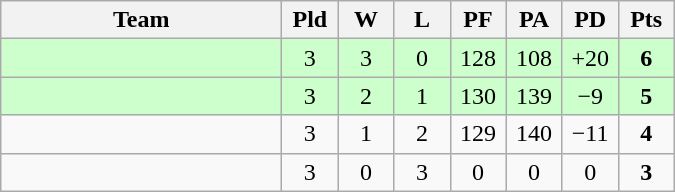<table class=wikitable style="text-align:center">
<tr>
<th width=180>Team</th>
<th width=30>Pld</th>
<th width=30>W</th>
<th width=30>L</th>
<th width=30>PF</th>
<th width=30>PA</th>
<th width=30>PD</th>
<th width=30>Pts</th>
</tr>
<tr align=center bgcolor="#ccffcc">
<td align=left></td>
<td>3</td>
<td>3</td>
<td>0</td>
<td>128</td>
<td>108</td>
<td>+20</td>
<td><strong>6</strong></td>
</tr>
<tr align=center bgcolor="#ccffcc">
<td align=left></td>
<td>3</td>
<td>2</td>
<td>1</td>
<td>130</td>
<td>139</td>
<td>−9</td>
<td><strong>5</strong></td>
</tr>
<tr align=center>
<td align=left></td>
<td>3</td>
<td>1</td>
<td>2</td>
<td>129</td>
<td>140</td>
<td>−11</td>
<td><strong>4</strong></td>
</tr>
<tr align=center>
<td align=left></td>
<td>3</td>
<td>0</td>
<td>3</td>
<td>0</td>
<td>0</td>
<td>0</td>
<td><strong>3</strong></td>
</tr>
</table>
